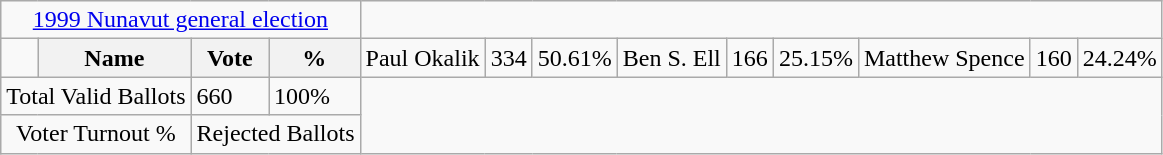<table class="wikitable">
<tr>
<td colspan=4 align=center><a href='#'>1999 Nunavut general election</a></td>
</tr>
<tr>
<td> </td>
<th>Name</th>
<th>Vote</th>
<th>%<br></th>
<td>Paul Okalik</td>
<td>334</td>
<td>50.61%<br></td>
<td>Ben S. Ell</td>
<td>166</td>
<td>25.15%<br></td>
<td>Matthew Spence</td>
<td>160</td>
<td>24.24%</td>
</tr>
<tr>
<td colspan=2>Total Valid Ballots</td>
<td>660</td>
<td>100%</td>
</tr>
<tr>
<td colspan=2 align=center>Voter Turnout %</td>
<td colspan=2 align=center>Rejected Ballots</td>
</tr>
</table>
